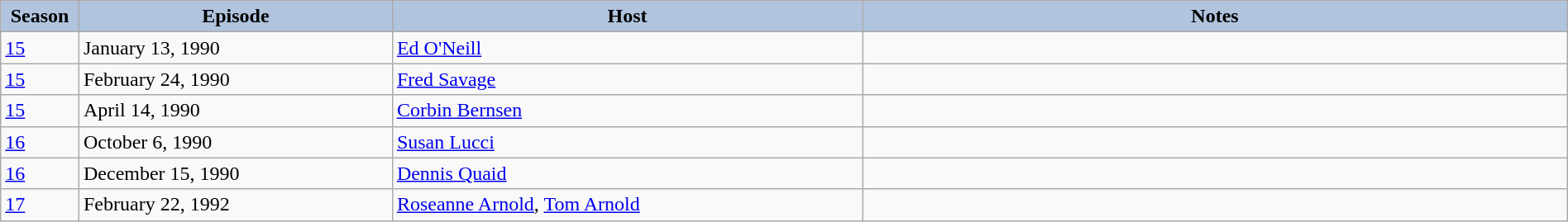<table class="wikitable" style="width:100%;">
<tr>
<th style="background:#b0c4de; width:5%;">Season</th>
<th style="background:#b0c4de; width:20%;">Episode</th>
<th style="background:#b0c4de; width:30%;">Host</th>
<th style="background:#b0c4de; width:45%;">Notes</th>
</tr>
<tr>
<td><a href='#'>15</a></td>
<td>January 13, 1990</td>
<td><a href='#'>Ed O'Neill</a></td>
<td></td>
</tr>
<tr>
<td><a href='#'>15</a></td>
<td>February 24, 1990</td>
<td><a href='#'>Fred Savage</a></td>
<td></td>
</tr>
<tr>
<td><a href='#'>15</a></td>
<td>April 14, 1990</td>
<td><a href='#'>Corbin Bernsen</a></td>
<td></td>
</tr>
<tr>
<td><a href='#'>16</a></td>
<td>October 6, 1990</td>
<td><a href='#'>Susan Lucci</a></td>
<td></td>
</tr>
<tr>
<td><a href='#'>16</a></td>
<td>December 15, 1990</td>
<td><a href='#'>Dennis Quaid</a></td>
<td></td>
</tr>
<tr>
<td><a href='#'>17</a></td>
<td>February 22, 1992</td>
<td><a href='#'>Roseanne Arnold</a>, <a href='#'>Tom Arnold</a></td>
<td></td>
</tr>
</table>
